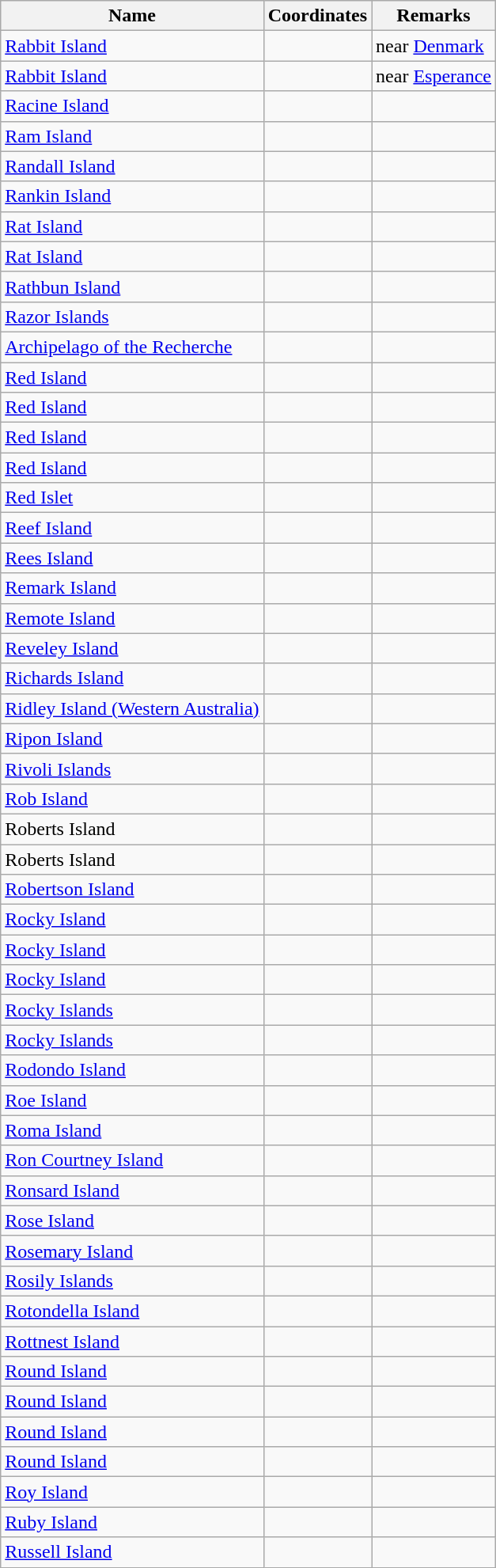<table class="wikitable">
<tr>
<th>Name</th>
<th>Coordinates</th>
<th>Remarks</th>
</tr>
<tr>
<td><a href='#'>Rabbit Island</a></td>
<td></td>
<td>near <a href='#'>Denmark</a></td>
</tr>
<tr>
<td><a href='#'>Rabbit Island</a></td>
<td></td>
<td>near <a href='#'>Esperance</a></td>
</tr>
<tr>
<td><a href='#'>Racine Island</a></td>
<td></td>
<td></td>
</tr>
<tr>
<td><a href='#'>Ram Island</a></td>
<td></td>
<td></td>
</tr>
<tr>
<td><a href='#'>Randall Island</a></td>
<td></td>
<td></td>
</tr>
<tr>
<td><a href='#'>Rankin Island</a></td>
<td></td>
<td></td>
</tr>
<tr>
<td><a href='#'>Rat Island</a></td>
<td></td>
<td></td>
</tr>
<tr>
<td><a href='#'>Rat Island</a></td>
<td></td>
<td></td>
</tr>
<tr>
<td><a href='#'>Rathbun Island</a></td>
<td></td>
<td></td>
</tr>
<tr>
<td><a href='#'>Razor Islands</a></td>
<td></td>
<td></td>
</tr>
<tr>
<td><a href='#'>Archipelago of the Recherche</a></td>
<td></td>
<td></td>
</tr>
<tr>
<td><a href='#'>Red Island</a></td>
<td></td>
<td></td>
</tr>
<tr>
<td><a href='#'>Red Island</a></td>
<td></td>
<td></td>
</tr>
<tr>
<td><a href='#'>Red Island</a></td>
<td></td>
<td></td>
</tr>
<tr>
<td><a href='#'>Red Island</a></td>
<td></td>
<td></td>
</tr>
<tr>
<td><a href='#'>Red Islet</a></td>
<td></td>
<td></td>
</tr>
<tr>
<td><a href='#'>Reef Island</a></td>
<td></td>
<td></td>
</tr>
<tr>
<td><a href='#'>Rees Island</a></td>
<td></td>
<td></td>
</tr>
<tr>
<td><a href='#'>Remark Island</a></td>
<td></td>
<td></td>
</tr>
<tr>
<td><a href='#'>Remote Island</a></td>
<td></td>
<td></td>
</tr>
<tr>
<td><a href='#'>Reveley Island</a></td>
<td></td>
<td></td>
</tr>
<tr>
<td><a href='#'>Richards Island</a></td>
<td></td>
<td></td>
</tr>
<tr>
<td><a href='#'>Ridley Island (Western Australia)</a></td>
<td></td>
<td></td>
</tr>
<tr>
<td><a href='#'>Ripon Island</a></td>
<td></td>
<td></td>
</tr>
<tr>
<td><a href='#'>Rivoli Islands</a></td>
<td></td>
<td></td>
</tr>
<tr>
<td><a href='#'>Rob Island</a></td>
<td></td>
<td></td>
</tr>
<tr>
<td>Roberts Island</td>
<td></td>
<td></td>
</tr>
<tr>
<td>Roberts Island</td>
<td></td>
<td></td>
</tr>
<tr>
<td><a href='#'>Robertson Island</a></td>
<td></td>
<td></td>
</tr>
<tr>
<td><a href='#'>Rocky Island</a></td>
<td></td>
<td></td>
</tr>
<tr>
<td><a href='#'>Rocky Island</a></td>
<td></td>
<td></td>
</tr>
<tr>
<td><a href='#'>Rocky Island</a></td>
<td></td>
<td></td>
</tr>
<tr>
<td><a href='#'>Rocky Islands</a></td>
<td></td>
<td></td>
</tr>
<tr>
<td><a href='#'>Rocky Islands</a></td>
<td></td>
<td></td>
</tr>
<tr>
<td><a href='#'>Rodondo Island</a></td>
<td></td>
<td></td>
</tr>
<tr>
<td><a href='#'>Roe Island</a></td>
<td></td>
<td></td>
</tr>
<tr>
<td><a href='#'>Roma Island</a></td>
<td></td>
<td></td>
</tr>
<tr>
<td><a href='#'>Ron Courtney Island</a></td>
<td></td>
<td></td>
</tr>
<tr>
<td><a href='#'>Ronsard Island</a></td>
<td></td>
<td></td>
</tr>
<tr>
<td><a href='#'>Rose Island</a></td>
<td></td>
<td></td>
</tr>
<tr>
<td><a href='#'>Rosemary Island</a></td>
<td></td>
<td></td>
</tr>
<tr>
<td><a href='#'>Rosily Islands</a></td>
<td></td>
<td></td>
</tr>
<tr>
<td><a href='#'>Rotondella Island</a></td>
<td></td>
<td></td>
</tr>
<tr>
<td><a href='#'>Rottnest Island</a></td>
<td></td>
<td></td>
</tr>
<tr>
<td><a href='#'>Round Island</a></td>
<td></td>
<td></td>
</tr>
<tr>
<td><a href='#'>Round Island</a></td>
<td></td>
<td></td>
</tr>
<tr>
<td><a href='#'>Round Island</a></td>
<td></td>
<td></td>
</tr>
<tr>
<td><a href='#'>Round Island</a></td>
<td></td>
<td></td>
</tr>
<tr>
<td><a href='#'>Roy Island</a></td>
<td></td>
<td></td>
</tr>
<tr>
<td><a href='#'>Ruby Island</a></td>
<td></td>
<td></td>
</tr>
<tr>
<td><a href='#'>Russell Island</a></td>
<td></td>
<td></td>
</tr>
</table>
